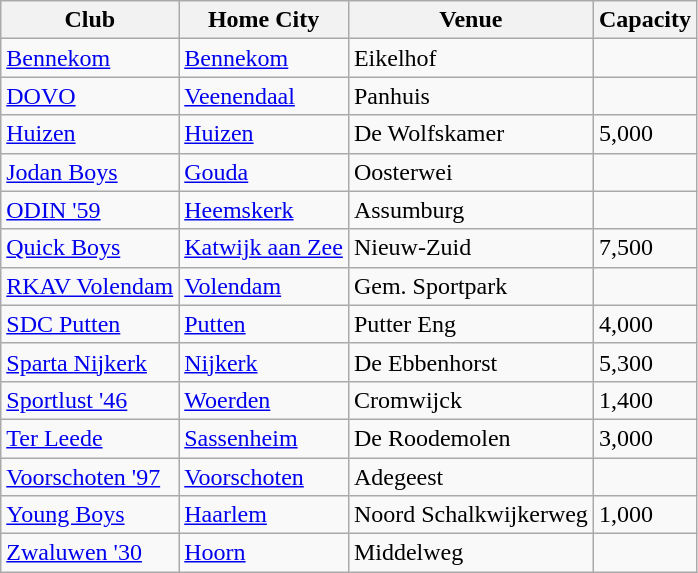<table class="wikitable sortable">
<tr>
<th>Club</th>
<th>Home City</th>
<th>Venue</th>
<th>Capacity</th>
</tr>
<tr>
<td><a href='#'>Bennekom</a></td>
<td><a href='#'>Bennekom</a></td>
<td>Eikelhof</td>
<td></td>
</tr>
<tr>
<td><a href='#'>DOVO</a></td>
<td><a href='#'>Veenendaal</a></td>
<td>Panhuis</td>
<td></td>
</tr>
<tr>
<td><a href='#'>Huizen</a></td>
<td><a href='#'>Huizen</a></td>
<td>De Wolfskamer</td>
<td>5,000</td>
</tr>
<tr>
<td><a href='#'>Jodan Boys</a></td>
<td><a href='#'>Gouda</a></td>
<td>Oosterwei</td>
<td></td>
</tr>
<tr>
<td><a href='#'>ODIN '59</a></td>
<td><a href='#'>Heemskerk</a></td>
<td>Assumburg</td>
<td></td>
</tr>
<tr>
<td><a href='#'>Quick Boys</a></td>
<td><a href='#'>Katwijk aan Zee</a></td>
<td>Nieuw-Zuid</td>
<td>7,500</td>
</tr>
<tr>
<td><a href='#'>RKAV Volendam</a></td>
<td><a href='#'>Volendam</a></td>
<td>Gem. Sportpark</td>
<td></td>
</tr>
<tr>
<td><a href='#'>SDC Putten</a></td>
<td><a href='#'>Putten</a></td>
<td>Putter Eng</td>
<td>4,000</td>
</tr>
<tr>
<td><a href='#'>Sparta Nijkerk</a></td>
<td><a href='#'>Nijkerk</a></td>
<td>De Ebbenhorst</td>
<td>5,300</td>
</tr>
<tr>
<td><a href='#'>Sportlust '46</a></td>
<td><a href='#'>Woerden</a></td>
<td>Cromwijck</td>
<td>1,400</td>
</tr>
<tr>
<td><a href='#'>Ter Leede</a></td>
<td><a href='#'>Sassenheim</a></td>
<td>De Roodemolen</td>
<td>3,000</td>
</tr>
<tr>
<td><a href='#'>Voorschoten '97</a></td>
<td><a href='#'>Voorschoten</a></td>
<td>Adegeest</td>
<td></td>
</tr>
<tr>
<td><a href='#'>Young Boys</a></td>
<td><a href='#'>Haarlem</a></td>
<td>Noord Schalkwijkerweg</td>
<td>1,000</td>
</tr>
<tr>
<td><a href='#'>Zwaluwen '30</a></td>
<td><a href='#'>Hoorn</a></td>
<td>Middelweg</td>
<td></td>
</tr>
</table>
